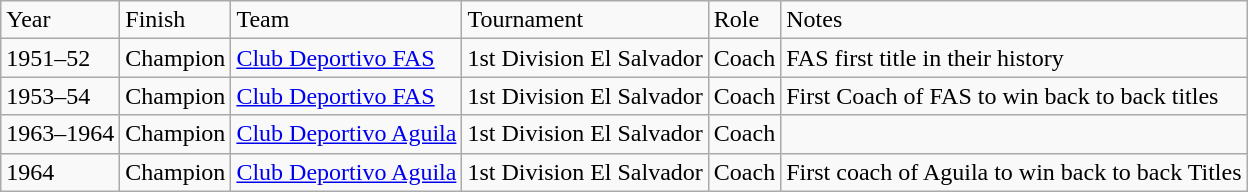<table class=wikitable>
<tr>
<td>Year</td>
<td>Finish</td>
<td>Team</td>
<td>Tournament</td>
<td>Role</td>
<td>Notes</td>
</tr>
<tr>
<td>1951–52</td>
<td>Champion</td>
<td><a href='#'>Club Deportivo FAS</a></td>
<td>1st Division El Salvador</td>
<td>Coach</td>
<td>FAS first title in their history</td>
</tr>
<tr>
<td>1953–54</td>
<td>Champion</td>
<td><a href='#'>Club Deportivo FAS</a></td>
<td>1st Division El Salvador</td>
<td>Coach</td>
<td>First Coach of FAS to win back to back titles</td>
</tr>
<tr>
<td>1963–1964</td>
<td>Champion</td>
<td><a href='#'>Club Deportivo Aguila</a></td>
<td>1st Division El Salvador</td>
<td>Coach</td>
<td></td>
</tr>
<tr>
<td>1964</td>
<td>Champion</td>
<td><a href='#'>Club Deportivo Aguila</a></td>
<td>1st Division El Salvador</td>
<td>Coach</td>
<td>First coach of Aguila to win back to back Titles</td>
</tr>
</table>
